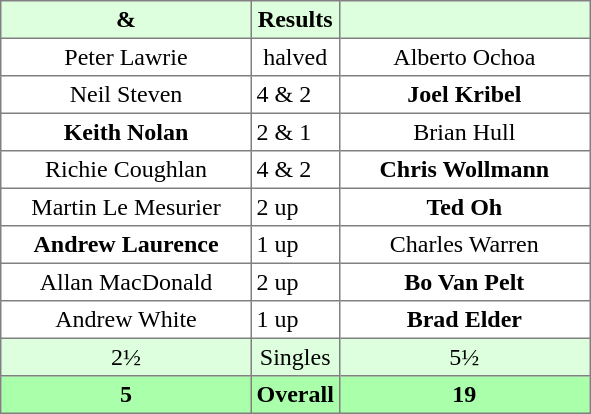<table border="1" cellpadding="3" style="border-collapse:collapse; text-align:center;">
<tr style="background:#ddffdd;">
<th width=160> & </th>
<th>Results</th>
<th width=160></th>
</tr>
<tr>
<td>Peter Lawrie</td>
<td>halved</td>
<td>Alberto Ochoa</td>
</tr>
<tr>
<td>Neil Steven</td>
<td align=left> 4 & 2</td>
<td><strong>Joel Kribel</strong></td>
</tr>
<tr>
<td><strong>Keith Nolan</strong></td>
<td align=left> 2 & 1</td>
<td>Brian Hull</td>
</tr>
<tr>
<td>Richie Coughlan</td>
<td align=left> 4 & 2</td>
<td><strong>Chris Wollmann</strong></td>
</tr>
<tr>
<td>Martin Le Mesurier</td>
<td align=left> 2 up</td>
<td><strong>Ted Oh</strong></td>
</tr>
<tr>
<td><strong>Andrew Laurence</strong></td>
<td align=left> 1 up</td>
<td>Charles Warren</td>
</tr>
<tr>
<td>Allan MacDonald</td>
<td align=left> 2 up</td>
<td><strong>Bo Van Pelt</strong></td>
</tr>
<tr>
<td>Andrew White</td>
<td align=left> 1 up</td>
<td><strong>Brad Elder</strong></td>
</tr>
<tr style="background:#ddffdd;">
<td>2½</td>
<td>Singles</td>
<td>5½</td>
</tr>
<tr style="background:#aaffaa;">
<th>5</th>
<th>Overall</th>
<th>19</th>
</tr>
</table>
